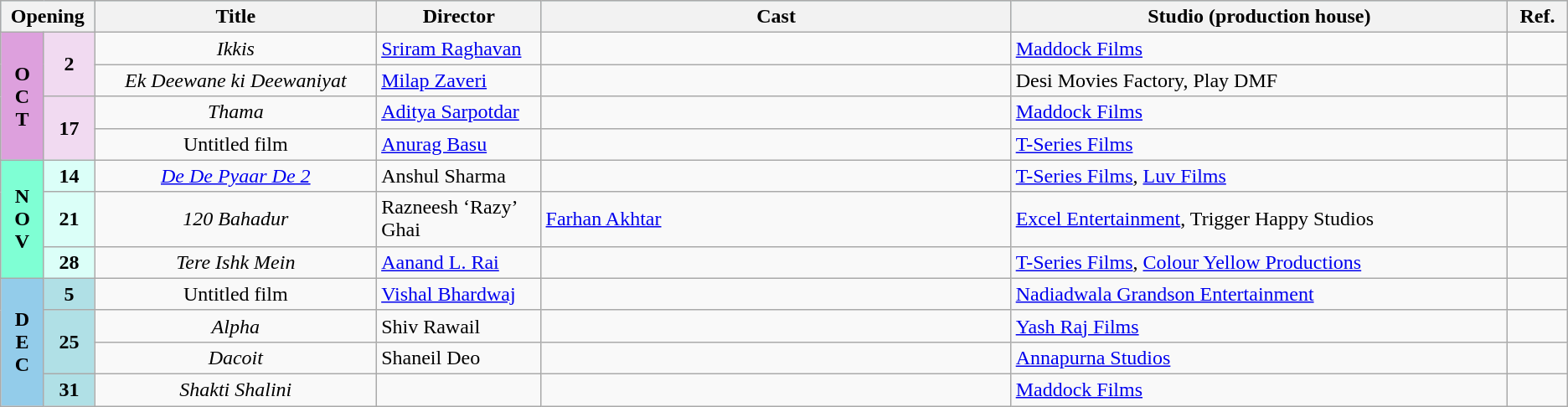<table class="wikitable">
<tr style="background:#b0e0e6; text-align:center;">
<th colspan="2" style="width:6%;"><strong>Opening</strong></th>
<th style="width:18%;"><strong>Title</strong></th>
<th style="width:10.5%;"><strong>Director</strong></th>
<th style="width:30%;"><strong>Cast</strong></th>
<th>Studio (production house)</th>
<th>Ref.</th>
</tr>
<tr>
<td rowspan="4" style="text-align:center; background:plum; textcolor:#000;"><strong>O<br>C<br>T</strong></td>
<td rowspan="2" style="text-align:center;background:#f1daf1;"><strong>2</strong></td>
<td style="text-align:center;"><em>Ikkis</em></td>
<td><a href='#'>Sriram Raghavan</a></td>
<td></td>
<td><a href='#'>Maddock Films</a></td>
<td></td>
</tr>
<tr>
<td style="text-align: center;"><em>Ek Deewane ki Deewaniyat</em></td>
<td><a href='#'>Milap Zaveri</a></td>
<td></td>
<td>Desi Movies Factory, Play DMF</td>
<td></td>
</tr>
<tr>
<td rowspan="2" style="text-align:center;background:#f1daf1;"><strong>17</strong></td>
<td style="text-align:center;"><em>Thama</em></td>
<td><a href='#'>Aditya Sarpotdar</a></td>
<td></td>
<td><a href='#'>Maddock Films</a></td>
<td></td>
</tr>
<tr>
<td style="text-align:center;">Untitled film</td>
<td><a href='#'>Anurag Basu</a></td>
<td></td>
<td><a href='#'>T-Series Films</a></td>
<td></td>
</tr>
<tr>
<td rowspan="3" style="text-align:center; background:#7FFFD4; textcolor:#000;"><strong>N<br>O<br>V</strong></td>
<td style="text-align:center; background:#dbfff8; qaatextcolor:#000;"><strong>14</strong></td>
<td style="text-align:center;"><em><a href='#'>De De Pyaar De 2</a></em></td>
<td>Anshul Sharma</td>
<td></td>
<td><a href='#'>T-Series Films</a>, <a href='#'>Luv Films</a></td>
<td></td>
</tr>
<tr>
<td style="text-align:center; background:#dbfff8; qaatextcolor:#000;"><strong>21</strong></td>
<td style="text-align:center;"><em>120 Bahadur</em></td>
<td>Razneesh ‘Razy’ Ghai</td>
<td><a href='#'>Farhan Akhtar</a></td>
<td><a href='#'>Excel Entertainment</a>, Trigger Happy Studios</td>
<td></td>
</tr>
<tr>
<td style="text-align:center; background:#dbfff8; qaatextcolor:#000;"><strong>28</strong></td>
<td style="text-align:center;"><em>Tere Ishk Mein</em></td>
<td><a href='#'>Aanand L. Rai</a></td>
<td></td>
<td><a href='#'>T-Series Films</a>, <a href='#'>Colour Yellow Productions</a></td>
<td></td>
</tr>
<tr>
<td rowspan="4" style="text-align:center; background:#93CCEA; textcolor:#000;"><strong>D<br>E<br>C</strong></td>
<td style="text-align:center;background:#B0E0E6;"><strong>5</strong></td>
<td style="text-align:center;">Untitled film</td>
<td><a href='#'>Vishal Bhardwaj</a></td>
<td></td>
<td><a href='#'>Nadiadwala Grandson Entertainment</a></td>
<td></td>
</tr>
<tr>
<td rowspan="2" style="text-align:center;background:#B0E0E6;"><strong>25</strong></td>
<td style="text-align:center;"><em>Alpha</em></td>
<td>Shiv Rawail</td>
<td></td>
<td><a href='#'>Yash Raj Films</a></td>
<td></td>
</tr>
<tr>
<td style="text-align:center;"><em>Dacoit</em></td>
<td>Shaneil Deo</td>
<td></td>
<td><a href='#'>Annapurna Studios</a></td>
<td></td>
</tr>
<tr>
<td style="text-align:center;background:#B0E0E6;"><strong>31</strong></td>
<td style="text-align:center;"><em>Shakti Shalini</em></td>
<td></td>
<td></td>
<td><a href='#'>Maddock Films</a></td>
<td></td>
</tr>
</table>
